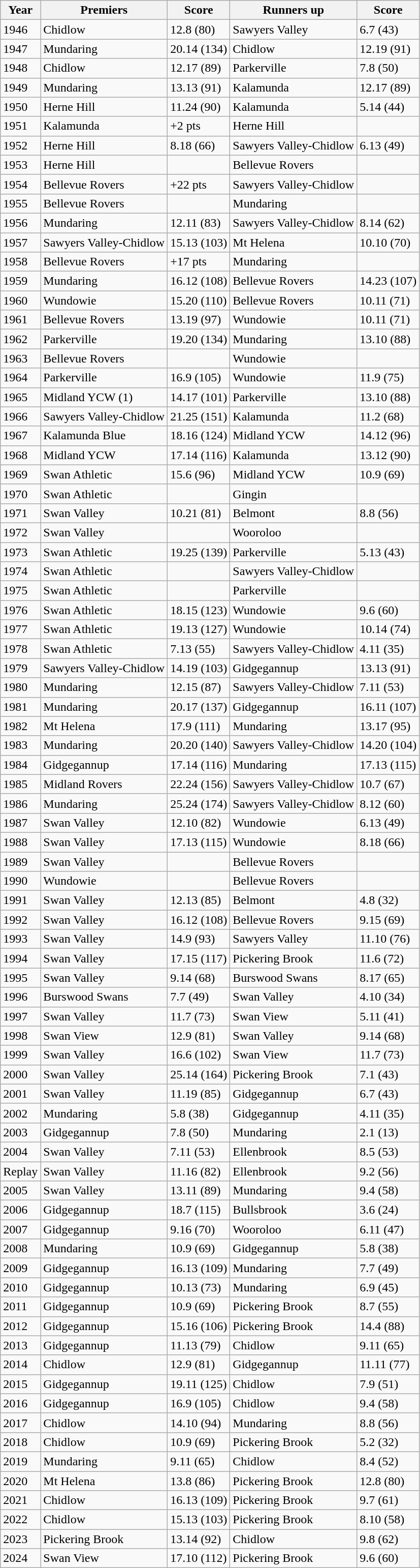<table class="wikitable">
<tr>
<th>Year</th>
<th>Premiers</th>
<th>Score</th>
<th>Runners up</th>
<th>Score</th>
</tr>
<tr>
<td>1946</td>
<td>Chidlow</td>
<td>12.8 (80)</td>
<td>Sawyers Valley</td>
<td>6.7 (43)</td>
</tr>
<tr>
<td>1947</td>
<td>Mundaring</td>
<td>20.14 (134)</td>
<td>Chidlow</td>
<td>12.19 (91)</td>
</tr>
<tr>
<td>1948</td>
<td>Chidlow</td>
<td>12.17 (89)</td>
<td>Parkerville</td>
<td>7.8 (50)</td>
</tr>
<tr>
<td>1949</td>
<td>Mundaring</td>
<td>13.13 (91)</td>
<td>Kalamunda</td>
<td>12.17 (89)</td>
</tr>
<tr>
<td>1950</td>
<td>Herne Hill</td>
<td>11.24 (90)</td>
<td>Kalamunda</td>
<td>5.14 (44)</td>
</tr>
<tr>
<td>1951</td>
<td>Kalamunda</td>
<td>+2 pts</td>
<td>Herne Hill</td>
<td></td>
</tr>
<tr>
<td>1952</td>
<td>Herne Hill</td>
<td>8.18 (66)</td>
<td>Sawyers Valley-Chidlow</td>
<td>6.13 (49)</td>
</tr>
<tr>
<td>1953</td>
<td>Herne Hill</td>
<td></td>
<td>Bellevue Rovers</td>
<td></td>
</tr>
<tr>
<td>1954</td>
<td>Bellevue Rovers</td>
<td>+22 pts</td>
<td>Sawyers Valley-Chidlow</td>
<td></td>
</tr>
<tr>
<td>1955</td>
<td>Bellevue Rovers</td>
<td></td>
<td>Mundaring</td>
<td></td>
</tr>
<tr>
<td>1956</td>
<td>Mundaring</td>
<td>12.11 (83)</td>
<td>Sawyers Valley-Chidlow</td>
<td>8.14 (62)</td>
</tr>
<tr>
<td>1957</td>
<td>Sawyers Valley-Chidlow</td>
<td>15.13 (103)</td>
<td>Mt Helena</td>
<td>10.10 (70)</td>
</tr>
<tr>
<td>1958</td>
<td>Bellevue Rovers</td>
<td>+17 pts</td>
<td>Mundaring</td>
<td></td>
</tr>
<tr>
<td>1959</td>
<td>Mundaring</td>
<td>16.12 (108)</td>
<td>Bellevue Rovers</td>
<td>14.23 (107)</td>
</tr>
<tr>
<td>1960</td>
<td>Wundowie</td>
<td>15.20 (110)</td>
<td>Bellevue Rovers</td>
<td>10.11 (71)</td>
</tr>
<tr>
<td>1961</td>
<td>Bellevue Rovers</td>
<td>13.19 (97)</td>
<td>Wundowie</td>
<td>10.11 (71)</td>
</tr>
<tr>
<td>1962</td>
<td>Parkerville</td>
<td>19.20 (134)</td>
<td>Mundaring</td>
<td>13.10 (88)</td>
</tr>
<tr>
<td>1963</td>
<td>Bellevue Rovers</td>
<td></td>
<td>Wundowie</td>
<td></td>
</tr>
<tr>
<td>1964</td>
<td>Parkerville</td>
<td>16.9 (105)</td>
<td>Wundowie</td>
<td>11.9 (75)</td>
</tr>
<tr>
<td>1965</td>
<td>Midland YCW (1)</td>
<td>14.17 (101)</td>
<td>Parkerville</td>
<td>13.10 (88)</td>
</tr>
<tr>
<td>1966</td>
<td>Sawyers Valley-Chidlow</td>
<td>21.25 (151)</td>
<td>Kalamunda</td>
<td>11.2 (68)</td>
</tr>
<tr>
<td>1967</td>
<td>Kalamunda Blue</td>
<td>18.16 (124)</td>
<td>Midland YCW</td>
<td>14.12 (96)</td>
</tr>
<tr>
<td>1968</td>
<td>Midland YCW</td>
<td>17.14 (116)</td>
<td>Kalamunda</td>
<td>13.12 (90)</td>
</tr>
<tr>
<td>1969</td>
<td>Swan Athletic</td>
<td>15.6 (96)</td>
<td>Midland YCW</td>
<td>10.9 (69)</td>
</tr>
<tr>
<td>1970</td>
<td>Swan Athletic</td>
<td></td>
<td>Gingin</td>
<td></td>
</tr>
<tr>
<td>1971</td>
<td>Swan Valley</td>
<td>10.21 (81)</td>
<td>Belmont</td>
<td>8.8 (56)</td>
</tr>
<tr>
<td>1972</td>
<td>Swan Valley</td>
<td></td>
<td>Wooroloo</td>
<td></td>
</tr>
<tr>
<td>1973</td>
<td>Swan Athletic</td>
<td>19.25 (139)</td>
<td>Parkerville</td>
<td>5.13 (43)</td>
</tr>
<tr>
<td>1974</td>
<td>Swan Athletic</td>
<td></td>
<td>Sawyers Valley-Chidlow</td>
<td></td>
</tr>
<tr>
<td>1975</td>
<td>Swan Athletic</td>
<td></td>
<td>Parkerville</td>
<td></td>
</tr>
<tr>
<td>1976</td>
<td>Swan Athletic</td>
<td>18.15 (123)</td>
<td>Wundowie</td>
<td>9.6 (60)</td>
</tr>
<tr>
<td>1977</td>
<td>Swan Athletic</td>
<td>19.13 (127)</td>
<td>Wundowie</td>
<td>10.14 (74)</td>
</tr>
<tr>
<td>1978</td>
<td>Swan Athletic</td>
<td>7.13 (55)</td>
<td>Sawyers Valley-Chidlow</td>
<td>4.11 (35)</td>
</tr>
<tr>
<td>1979</td>
<td>Sawyers Valley-Chidlow</td>
<td>14.19 (103)</td>
<td>Gidgegannup</td>
<td>13.13 (91)</td>
</tr>
<tr>
<td>1980</td>
<td>Mundaring</td>
<td>12.15 (87)</td>
<td>Sawyers Valley-Chidlow</td>
<td>7.11 (53)</td>
</tr>
<tr>
<td>1981</td>
<td>Mundaring</td>
<td>20.17 (137)</td>
<td>Gidgegannup</td>
<td>16.11 (107)</td>
</tr>
<tr>
<td>1982</td>
<td>Mt Helena</td>
<td>17.9 (111)</td>
<td>Mundaring</td>
<td>13.17 (95)</td>
</tr>
<tr>
<td>1983</td>
<td>Mundaring</td>
<td>20.20 (140)</td>
<td>Sawyers Valley-Chidlow</td>
<td>14.20 (104)</td>
</tr>
<tr>
<td>1984</td>
<td>Gidgegannup</td>
<td>17.14 (116)</td>
<td>Mundaring</td>
<td>17.13 (115)</td>
</tr>
<tr>
<td>1985</td>
<td>Midland Rovers</td>
<td>22.24 (156)</td>
<td>Sawyers Valley-Chidlow</td>
<td>10.7 (67)</td>
</tr>
<tr>
<td>1986</td>
<td>Mundaring</td>
<td>25.24 (174)</td>
<td>Sawyers Valley-Chidlow</td>
<td>8.12 (60)</td>
</tr>
<tr>
<td>1987</td>
<td>Swan Valley</td>
<td>12.10 (82)</td>
<td>Wundowie</td>
<td>6.13 (49)</td>
</tr>
<tr>
<td>1988</td>
<td>Swan Valley</td>
<td>17.13 (115)</td>
<td>Wundowie</td>
<td>8.18 (66)</td>
</tr>
<tr>
<td>1989</td>
<td>Swan Valley</td>
<td></td>
<td>Bellevue Rovers</td>
<td></td>
</tr>
<tr>
<td>1990</td>
<td>Wundowie</td>
<td></td>
<td>Bellevue Rovers</td>
<td></td>
</tr>
<tr>
<td>1991</td>
<td>Swan Valley</td>
<td>12.13 (85)</td>
<td>Belmont</td>
<td>4.8 (32)</td>
</tr>
<tr>
<td>1992</td>
<td>Swan Valley</td>
<td>16.12 (108)</td>
<td>Bellevue Rovers</td>
<td>9.15 (69)</td>
</tr>
<tr>
<td>1993</td>
<td>Swan Valley</td>
<td>14.9 (93)</td>
<td>Sawyers Valley</td>
<td>11.10 (76)</td>
</tr>
<tr>
<td>1994</td>
<td>Swan Valley</td>
<td>17.15 (117)</td>
<td>Pickering Brook</td>
<td>11.6 (72)</td>
</tr>
<tr>
<td>1995</td>
<td>Swan Valley</td>
<td>9.14 (68)</td>
<td>Burswood Swans</td>
<td>8.17 (65)</td>
</tr>
<tr>
<td>1996</td>
<td>Burswood Swans</td>
<td>7.7 (49)</td>
<td>Swan Valley</td>
<td>4.10 (34)</td>
</tr>
<tr>
<td>1997</td>
<td>Swan Valley</td>
<td>11.7 (73)</td>
<td>Swan View</td>
<td>5.11 (41)</td>
</tr>
<tr>
<td>1998</td>
<td>Swan View</td>
<td>12.9 (81)</td>
<td>Swan Valley</td>
<td>9.14 (68)</td>
</tr>
<tr>
<td>1999</td>
<td>Swan Valley</td>
<td>16.6 (102)</td>
<td>Swan View</td>
<td>11.7 (73)</td>
</tr>
<tr>
<td>2000</td>
<td>Swan Valley</td>
<td>25.14 (164)</td>
<td>Pickering Brook</td>
<td>7.1 (43)</td>
</tr>
<tr>
<td>2001</td>
<td>Swan Valley</td>
<td>11.19 (85)</td>
<td>Gidgegannup</td>
<td>6.7 (43)</td>
</tr>
<tr>
<td>2002</td>
<td>Mundaring</td>
<td>5.8 (38)</td>
<td>Gidgegannup</td>
<td>4.11 (35)</td>
</tr>
<tr>
<td>2003</td>
<td>Gidgegannup</td>
<td>7.8 (50)</td>
<td>Mundaring</td>
<td>2.1 (13)</td>
</tr>
<tr>
<td>2004</td>
<td>Swan Valley</td>
<td>7.11 (53)</td>
<td>Ellenbrook</td>
<td>8.5 (53)</td>
</tr>
<tr>
<td>Replay</td>
<td>Swan Valley</td>
<td>11.16 (82)</td>
<td>Ellenbrook</td>
<td>9.2 (56)</td>
</tr>
<tr>
<td>2005</td>
<td>Swan Valley</td>
<td>13.11 (89)</td>
<td>Mundaring</td>
<td>9.4 (58)</td>
</tr>
<tr>
<td>2006</td>
<td>Gidgegannup</td>
<td>18.7 (115)</td>
<td>Bullsbrook</td>
<td>3.6 (24)</td>
</tr>
<tr>
<td>2007</td>
<td>Gidgegannup</td>
<td>9.16 (70)</td>
<td>Wooroloo</td>
<td>6.11 (47)</td>
</tr>
<tr>
<td>2008</td>
<td>Mundaring</td>
<td>10.9 (69)</td>
<td>Gidgegannup</td>
<td>5.8 (38)</td>
</tr>
<tr>
<td>2009</td>
<td>Gidgegannup</td>
<td>16.13 (109)</td>
<td>Mundaring</td>
<td>7.7 (49)</td>
</tr>
<tr>
<td>2010</td>
<td>Gidgegannup</td>
<td>10.13 (73)</td>
<td>Mundaring</td>
<td>6.9 (45)</td>
</tr>
<tr>
<td>2011</td>
<td>Gidgegannup</td>
<td>10.9 (69)</td>
<td>Pickering Brook</td>
<td>8.7 (55)</td>
</tr>
<tr>
<td>2012</td>
<td>Gidgegannup</td>
<td>15.16 (106)</td>
<td>Pickering Brook</td>
<td>14.4 (88)</td>
</tr>
<tr>
<td>2013</td>
<td>Gidgegannup</td>
<td>11.13 (79)</td>
<td>Chidlow</td>
<td>9.11 (65)</td>
</tr>
<tr>
<td>2014</td>
<td>Chidlow</td>
<td>12.9 (81)</td>
<td>Gidgegannup</td>
<td>11.11 (77)</td>
</tr>
<tr>
<td>2015</td>
<td>Gidgegannup</td>
<td>19.11 (125)</td>
<td>Chidlow</td>
<td>7.9 (51)</td>
</tr>
<tr>
<td>2016</td>
<td>Gidgegannup</td>
<td>16.9 (105)</td>
<td>Chidlow</td>
<td>9.4 (58)</td>
</tr>
<tr>
<td>2017</td>
<td>Chidlow</td>
<td>14.10 (94)</td>
<td>Mundaring</td>
<td>8.8 (56)</td>
</tr>
<tr>
<td>2018</td>
<td>Chidlow</td>
<td>10.9 (69)</td>
<td>Pickering Brook</td>
<td>5.2 (32)</td>
</tr>
<tr>
<td>2019</td>
<td>Mundaring</td>
<td>9.11 (65)</td>
<td>Chidlow</td>
<td>8.4 (52)</td>
</tr>
<tr>
<td>2020</td>
<td>Mt Helena</td>
<td>13.8 (86)</td>
<td>Pickering Brook</td>
<td>12.8 (80)</td>
</tr>
<tr>
<td>2021</td>
<td>Chidlow</td>
<td>16.13 (109)</td>
<td>Pickering Brook</td>
<td>9.7 (61)</td>
</tr>
<tr>
<td>2022</td>
<td>Chidlow</td>
<td>15.13 (103)</td>
<td>Pickering Brook</td>
<td>8.10 (58)</td>
</tr>
<tr>
<td>2023</td>
<td>Pickering Brook</td>
<td>13.14 (92)</td>
<td>Chidlow</td>
<td>9.8 (62)</td>
</tr>
<tr>
<td>2024</td>
<td>Swan View</td>
<td>17.10 (112)</td>
<td>Pickering Brook</td>
<td>9.6 (60)</td>
</tr>
</table>
